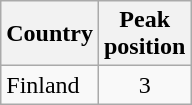<table class="wikitable">
<tr>
<th align="left">Country</th>
<th align="left">Peak<br>position</th>
</tr>
<tr>
<td>Finland</td>
<td style="text-align:center;">3</td>
</tr>
</table>
